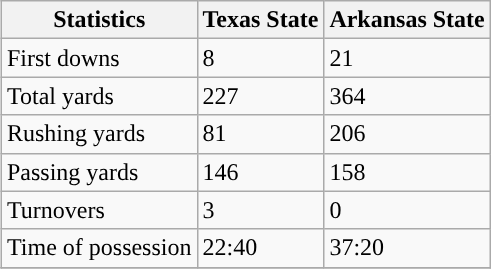<table class="wikitable" style="float: right;">
<tr>
<th>Statistics</th>
<th>Texas State</th>
<th>Arkansas State</th>
</tr>
<tr>
<td>First downs</td>
<td>8</td>
<td>21</td>
</tr>
<tr>
<td>Total yards</td>
<td>227</td>
<td>364</td>
</tr>
<tr>
<td>Rushing yards</td>
<td>81</td>
<td>206</td>
</tr>
<tr>
<td>Passing yards</td>
<td>146</td>
<td>158</td>
</tr>
<tr>
<td>Turnovers</td>
<td>3</td>
<td>0</td>
</tr>
<tr>
<td>Time of possession</td>
<td>22:40</td>
<td>37:20</td>
</tr>
<tr>
</tr>
</table>
